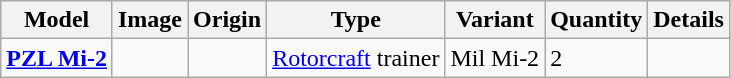<table class="wikitable">
<tr>
<th>Model</th>
<th>Image</th>
<th>Origin</th>
<th>Type</th>
<th>Variant</th>
<th>Quantity</th>
<th>Details</th>
</tr>
<tr>
<td><strong><a href='#'>PZL Mi-2</a></strong></td>
<td></td>
<td><small></small></td>
<td><a href='#'>Rotorcraft</a> trainer</td>
<td>Mil  Mi-2</td>
<td>2</td>
<td></td>
</tr>
</table>
